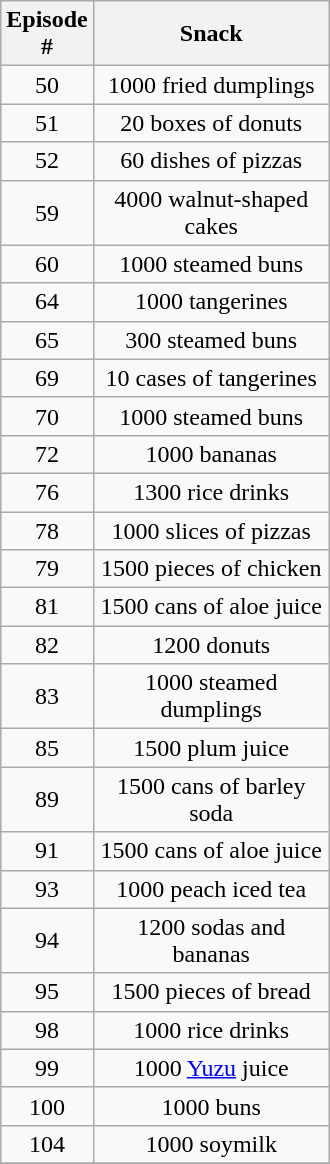<table class="wikitable">
<tr>
<th align="left" width="50px">Episode #</th>
<th align="left" width="150px">Snack</th>
</tr>
<tr>
<td align="center">50</td>
<td align="center">1000 fried dumplings</td>
</tr>
<tr>
<td align="center">51</td>
<td align="center">20 boxes of donuts</td>
</tr>
<tr>
<td align="center">52</td>
<td align="center">60 dishes of pizzas</td>
</tr>
<tr>
<td align="center">59</td>
<td align="center">4000 walnut-shaped cakes</td>
</tr>
<tr>
<td align="center">60</td>
<td align="center">1000 steamed buns</td>
</tr>
<tr>
<td align="center">64</td>
<td align="center">1000 tangerines</td>
</tr>
<tr>
<td align="center">65</td>
<td align="center">300 steamed buns</td>
</tr>
<tr>
<td align="center">69</td>
<td align="center">10 cases of tangerines</td>
</tr>
<tr>
<td align="center">70</td>
<td align="center">1000 steamed buns</td>
</tr>
<tr>
<td align="center">72</td>
<td align="center">1000 bananas</td>
</tr>
<tr>
<td align="center">76</td>
<td align="center">1300 rice drinks</td>
</tr>
<tr>
<td align="center">78</td>
<td align="center">1000 slices of pizzas</td>
</tr>
<tr>
<td align="center">79</td>
<td align="center">1500 pieces of chicken</td>
</tr>
<tr>
<td align="center">81</td>
<td align="center">1500 cans of aloe juice</td>
</tr>
<tr>
<td align="center">82</td>
<td align="center">1200 donuts</td>
</tr>
<tr>
<td align="center">83</td>
<td align="center">1000 steamed dumplings</td>
</tr>
<tr>
<td align="center">85</td>
<td align="center">1500 plum juice</td>
</tr>
<tr>
<td align="center">89</td>
<td align="center">1500 cans of barley soda</td>
</tr>
<tr>
<td align="center">91</td>
<td align="center">1500 cans of aloe juice</td>
</tr>
<tr>
<td align="center">93</td>
<td align="center">1000 peach iced tea</td>
</tr>
<tr>
<td align="center">94</td>
<td align="center">1200 sodas and bananas</td>
</tr>
<tr>
<td align="center">95</td>
<td align="center">1500 pieces of bread</td>
</tr>
<tr>
<td align="center">98</td>
<td align="center">1000 rice drinks</td>
</tr>
<tr>
<td align="center">99</td>
<td align="center">1000 <a href='#'>Yuzu</a> juice</td>
</tr>
<tr>
<td align="center">100</td>
<td align="center">1000 buns</td>
</tr>
<tr>
<td align="center">104</td>
<td align="center">1000 soymilk</td>
</tr>
<tr>
</tr>
</table>
